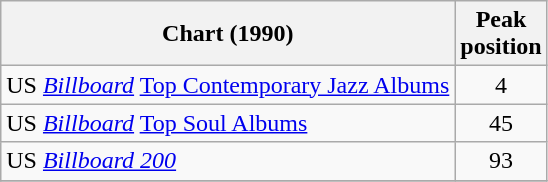<table class="wikitable">
<tr>
<th>Chart (1990)</th>
<th>Peak<br>position</th>
</tr>
<tr>
<td>US <em><a href='#'>Billboard</a></em> <a href='#'>Top Contemporary Jazz Albums</a></td>
<td align=center>4</td>
</tr>
<tr>
<td>US <em><a href='#'>Billboard</a></em> <a href='#'>Top Soul Albums</a></td>
<td align=center>45</td>
</tr>
<tr>
<td>US <em><a href='#'>Billboard 200</a></em></td>
<td align=center>93</td>
</tr>
<tr>
</tr>
</table>
